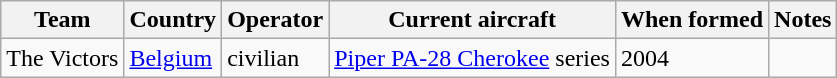<table class="wikitable">
<tr>
<th>Team</th>
<th>Country</th>
<th>Operator</th>
<th>Current aircraft</th>
<th>When formed</th>
<th>Notes</th>
</tr>
<tr>
<td>The Victors</td>
<td><a href='#'>Belgium</a></td>
<td>civilian</td>
<td><a href='#'>Piper PA-28 Cherokee</a> series</td>
<td>2004</td>
<td></td>
</tr>
</table>
